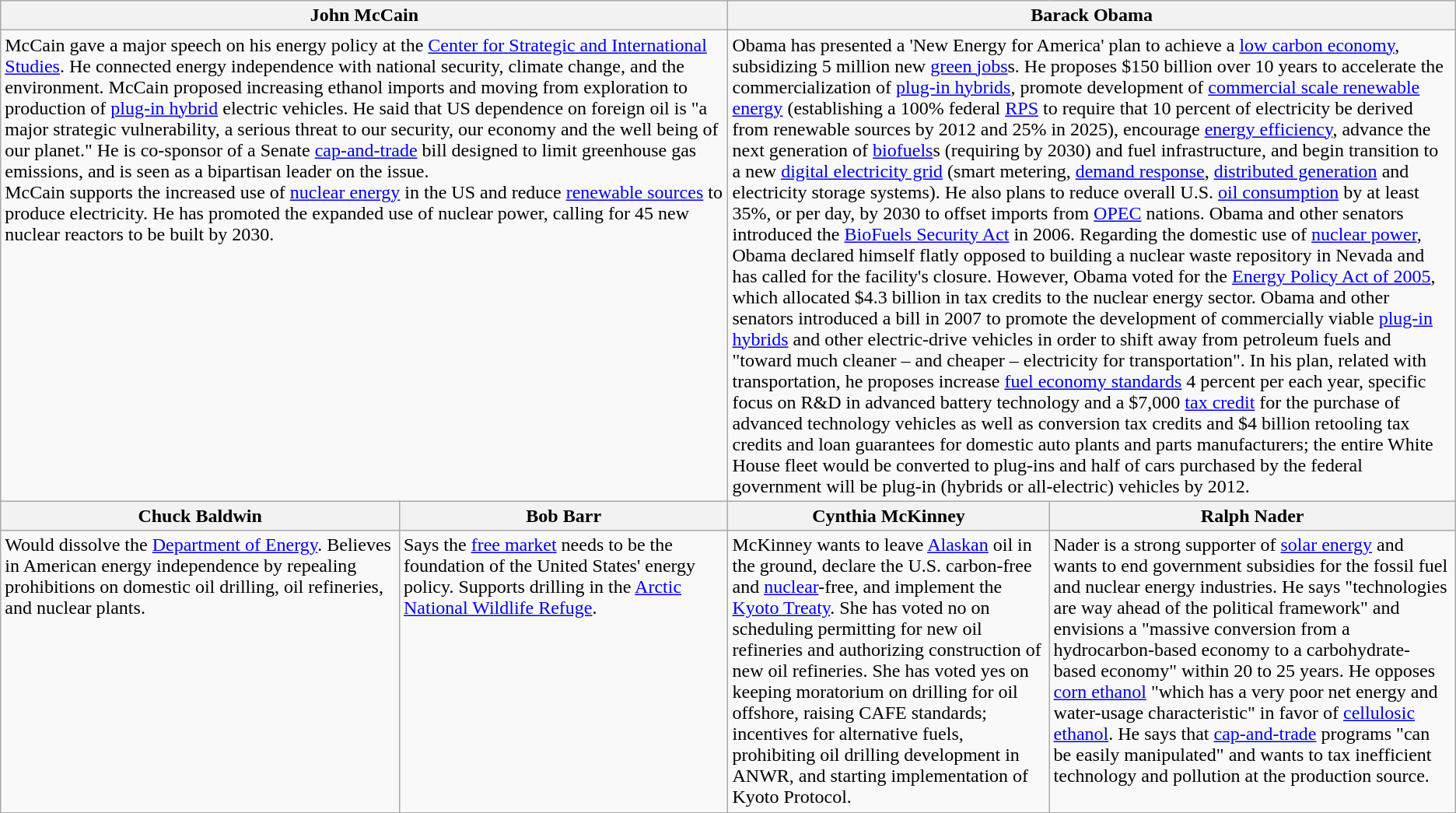<table class="wikitable">
<tr>
<th colspan="2">John McCain</th>
<th colspan="2">Barack Obama</th>
</tr>
<tr valign="top">
<td colspan="2" width="50%">McCain gave a major speech on his energy policy at the <a href='#'>Center for Strategic and International Studies</a>. He connected energy independence with national security, climate change, and the environment. McCain proposed increasing ethanol imports and moving from exploration to production of <a href='#'>plug-in hybrid</a> electric vehicles.  He said that US dependence on foreign oil is "a major strategic vulnerability, a serious threat to our security, our economy and the well being of our planet."  He is co-sponsor of a Senate <a href='#'>cap-and-trade</a> bill designed to limit greenhouse gas emissions, and is seen as a bipartisan leader on the issue.<br>McCain supports the increased use of <a href='#'>nuclear energy</a> in the US and reduce <a href='#'>renewable sources</a> to produce electricity. He has promoted the expanded use of nuclear power, calling for 45 new nuclear reactors to be built by 2030.</td>
<td colspan="2" width="50%">Obama has presented a 'New Energy for America' plan to achieve a <a href='#'>low carbon economy</a>, subsidizing 5 million new <a href='#'>green jobs</a>s. He proposes $150 billion over 10 years to accelerate the commercialization of <a href='#'>plug-in hybrids</a>, promote development of <a href='#'>commercial scale renewable energy</a> (establishing a 100% federal <a href='#'>RPS</a> to require that 10 percent of electricity be derived from renewable sources by 2012 and 25% in 2025), encourage <a href='#'>energy efficiency</a>, advance the next generation of <a href='#'>biofuels</a>s (requiring  by 2030) and fuel infrastructure, and begin transition to a new <a href='#'>digital electricity grid</a> (smart metering, <a href='#'>demand response</a>, <a href='#'>distributed generation</a> and electricity storage systems). He also plans to reduce overall U.S. <a href='#'>oil consumption</a> by at least 35%, or  per day, by 2030 to offset imports from <a href='#'>OPEC</a> nations. Obama and other senators introduced the <a href='#'>BioFuels Security Act</a> in 2006.  Regarding the domestic use of <a href='#'>nuclear power</a>, Obama declared himself flatly opposed to building a nuclear waste repository in Nevada and has called for the facility's closure. However, Obama voted for the <a href='#'>Energy Policy Act of 2005</a>, which allocated $4.3 billion in tax credits to the nuclear energy sector. Obama and other senators introduced a bill in 2007 to promote the development of commercially viable <a href='#'>plug-in hybrids</a> and other electric-drive vehicles in order to shift away from petroleum fuels and "toward much cleaner – and cheaper – electricity for transportation". In his plan, related with transportation, he proposes  increase <a href='#'>fuel economy standards</a> 4 percent per each year, specific focus on R&D in advanced battery technology and a $7,000 <a href='#'>tax credit</a> for the purchase of advanced technology vehicles as well as conversion tax credits and $4 billion retooling tax credits and loan guarantees for domestic auto plants and parts manufacturers; the entire White House fleet would be converted to plug-ins and half of cars purchased by the federal government will be plug-in (hybrids or all-electric) vehicles by 2012.</td>
</tr>
<tr>
<th>Chuck Baldwin</th>
<th>Bob Barr</th>
<th>Cynthia McKinney</th>
<th>Ralph Nader</th>
</tr>
<tr valign="top">
<td>Would dissolve the <a href='#'>Department of Energy</a>. Believes in American energy independence by repealing prohibitions on domestic oil drilling, oil refineries, and nuclear plants.</td>
<td>Says the <a href='#'>free market</a> needs to be the foundation of the United States' energy policy. Supports drilling in the <a href='#'>Arctic National Wildlife Refuge</a>.</td>
<td>McKinney wants to leave <a href='#'>Alaskan</a> oil in the ground, declare the U.S. carbon-free and <a href='#'>nuclear</a>-free, and implement the <a href='#'>Kyoto Treaty</a>. She has voted no on scheduling permitting for new oil refineries and authorizing construction of new oil refineries. She has voted yes on keeping moratorium on drilling for oil offshore, raising CAFE standards; incentives for alternative fuels, prohibiting oil drilling development in ANWR, and starting implementation of Kyoto Protocol.</td>
<td>Nader is a strong supporter of <a href='#'>solar energy</a> and wants to end government subsidies for the fossil fuel and nuclear energy industries. He says "technologies are way ahead of the political framework" and envisions a "massive conversion from a hydrocarbon-based economy to a carbohydrate-based economy" within 20 to 25 years. He opposes <a href='#'>corn ethanol</a> "which has a very poor net energy and water-usage characteristic" in favor of <a href='#'>cellulosic ethanol</a>. He says that <a href='#'>cap-and-trade</a> programs "can be easily manipulated"  and wants to tax inefficient technology and pollution at the production source.</td>
</tr>
</table>
